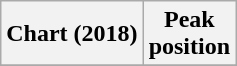<table class="wikitable plainrowheaders" style="text-align:center">
<tr>
<th scope="col">Chart (2018)</th>
<th scope="col">Peak<br> position</th>
</tr>
<tr>
</tr>
</table>
